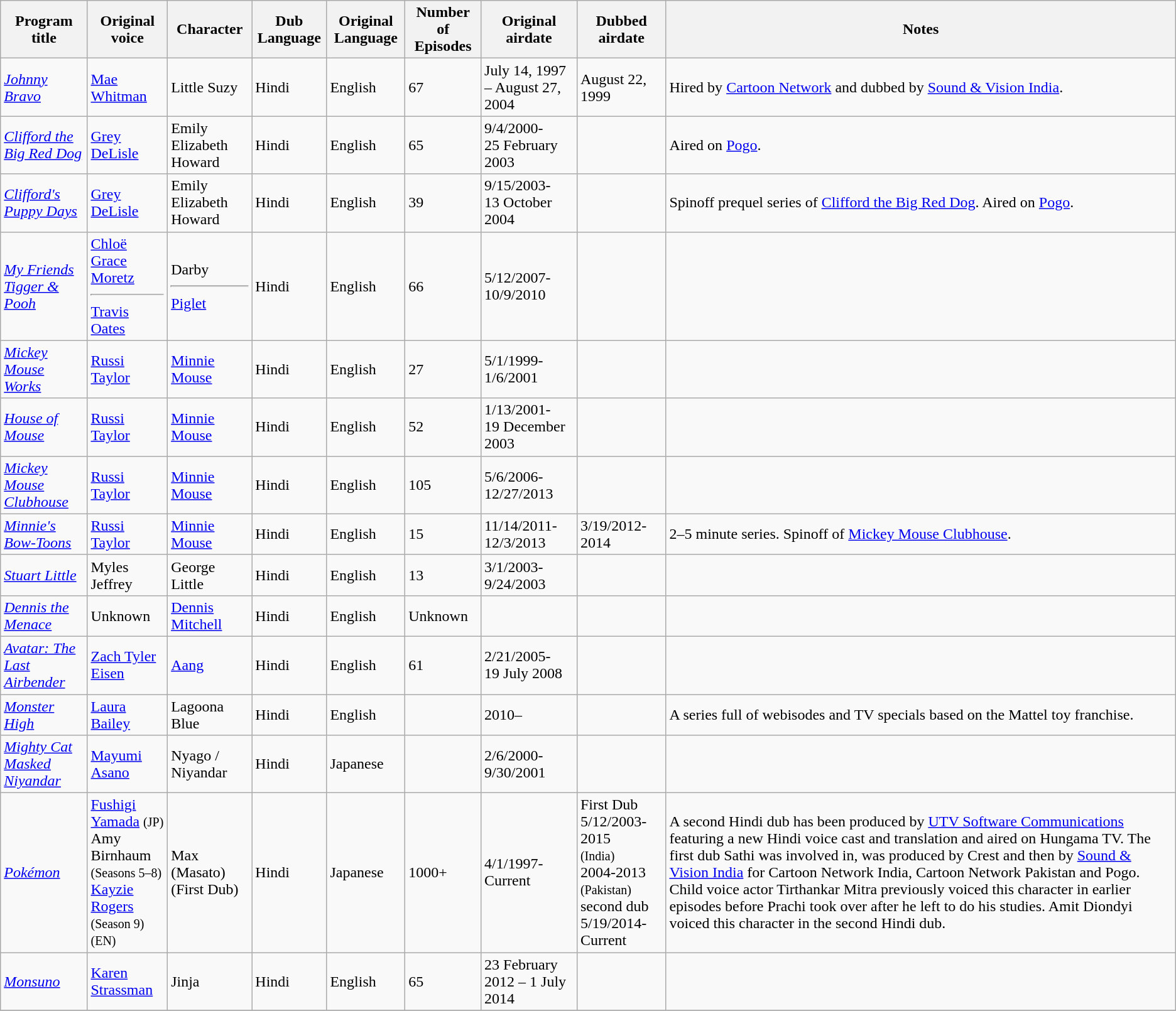<table class="wikitable">
<tr>
<th>Program title</th>
<th>Original voice</th>
<th>Character</th>
<th>Dub Language</th>
<th>Original Language</th>
<th>Number of Episodes</th>
<th>Original airdate</th>
<th>Dubbed airdate</th>
<th>Notes</th>
</tr>
<tr>
<td><em><a href='#'>Johnny Bravo</a></em></td>
<td><a href='#'>Mae Whitman</a></td>
<td>Little Suzy</td>
<td>Hindi</td>
<td>English</td>
<td>67</td>
<td>July 14, 1997 – August 27, 2004</td>
<td>August 22, 1999</td>
<td>Hired by <a href='#'>Cartoon Network</a> and dubbed by <a href='#'>Sound & Vision India</a>.</td>
</tr>
<tr>
<td><a href='#'><em>Clifford the Big Red Dog</em></a></td>
<td><a href='#'>Grey DeLisle</a></td>
<td>Emily Elizabeth Howard</td>
<td>Hindi</td>
<td>English</td>
<td>65</td>
<td>9/4/2000-<br>25 February 2003</td>
<td></td>
<td>Aired on <a href='#'>Pogo</a>.</td>
</tr>
<tr>
<td><em><a href='#'>Clifford's Puppy Days</a></em></td>
<td><a href='#'>Grey DeLisle</a></td>
<td>Emily Elizabeth Howard</td>
<td>Hindi</td>
<td>English</td>
<td>39</td>
<td>9/15/2003-<br>13 October 2004</td>
<td></td>
<td>Spinoff prequel series of <a href='#'>Clifford the Big Red Dog</a>. Aired on <a href='#'>Pogo</a>.</td>
</tr>
<tr>
<td><em><a href='#'>My Friends Tigger & Pooh</a></em></td>
<td><a href='#'>Chloë Grace Moretz</a><hr><a href='#'>Travis Oates</a></td>
<td>Darby<hr><a href='#'>Piglet</a></td>
<td>Hindi</td>
<td>English</td>
<td>66</td>
<td>5/12/2007-10/9/2010</td>
<td></td>
<td></td>
</tr>
<tr>
<td><em><a href='#'>Mickey Mouse Works</a></em></td>
<td><a href='#'>Russi Taylor</a></td>
<td><a href='#'>Minnie Mouse</a></td>
<td>Hindi</td>
<td>English</td>
<td>27</td>
<td>5/1/1999-<br>1/6/2001</td>
<td></td>
<td></td>
</tr>
<tr>
<td><em><a href='#'>House of Mouse</a></em></td>
<td><a href='#'>Russi Taylor</a></td>
<td><a href='#'>Minnie Mouse</a></td>
<td>Hindi</td>
<td>English</td>
<td>52</td>
<td>1/13/2001-<br>19 December 2003</td>
<td></td>
<td></td>
</tr>
<tr>
<td><em><a href='#'>Mickey Mouse Clubhouse</a></em></td>
<td><a href='#'>Russi Taylor</a></td>
<td><a href='#'>Minnie Mouse</a></td>
<td>Hindi</td>
<td>English</td>
<td>105</td>
<td>5/6/2006-12/27/2013</td>
<td></td>
<td></td>
</tr>
<tr>
<td><em><a href='#'>Minnie's Bow-Toons</a></em></td>
<td><a href='#'>Russi Taylor</a></td>
<td><a href='#'>Minnie Mouse</a></td>
<td>Hindi</td>
<td>English</td>
<td>15</td>
<td>11/14/2011-<br>12/3/2013</td>
<td>3/19/2012-2014</td>
<td>2–5 minute series. Spinoff of <a href='#'>Mickey Mouse Clubhouse</a>.</td>
</tr>
<tr>
<td><a href='#'><em>Stuart Little</em></a></td>
<td>Myles Jeffrey</td>
<td>George Little</td>
<td>Hindi</td>
<td>English</td>
<td>13</td>
<td>3/1/2003-9/24/2003</td>
<td></td>
<td></td>
</tr>
<tr>
<td><a href='#'><em>Dennis the Menace</em></a></td>
<td>Unknown</td>
<td><a href='#'>Dennis Mitchell</a></td>
<td>Hindi</td>
<td>English</td>
<td>Unknown</td>
<td></td>
<td></td>
<td></td>
</tr>
<tr>
<td><em><a href='#'>Avatar: The Last Airbender</a></em></td>
<td><a href='#'>Zach Tyler Eisen</a></td>
<td><a href='#'>Aang</a></td>
<td>Hindi</td>
<td>English</td>
<td>61</td>
<td>2/21/2005-<br>19 July 2008</td>
<td></td>
<td></td>
</tr>
<tr>
<td><em><a href='#'>Monster High</a></em></td>
<td><a href='#'>Laura Bailey</a></td>
<td>Lagoona Blue</td>
<td>Hindi</td>
<td>English</td>
<td></td>
<td>2010–</td>
<td></td>
<td>A series full of webisodes and TV specials based on the Mattel toy franchise.</td>
</tr>
<tr>
<td><em><a href='#'>Mighty Cat Masked Niyandar</a></em></td>
<td><a href='#'>Mayumi Asano</a></td>
<td>Nyago / Niyandar</td>
<td>Hindi</td>
<td>Japanese</td>
<td></td>
<td>2/6/2000-9/30/2001</td>
<td></td>
<td></td>
</tr>
<tr>
<td><a href='#'><em>Pokémon</em></a></td>
<td><a href='#'>Fushigi Yamada</a> <small>(JP)</small><br>Amy Birnhaum<br><small>(Seasons 5–8)</small><br><a href='#'>Kayzie Rogers</a> <small>(Season 9)<br> (EN)  </small></td>
<td>Max<br> (Masato)<br>(First Dub)</td>
<td>Hindi</td>
<td>Japanese</td>
<td>1000+</td>
<td>4/1/1997-Current</td>
<td>First Dub 5/12/2003-2015<br><small>(India)</small><br>2004-2013<br><small>(Pakistan)</small><br>second dub 5/19/2014-Current</td>
<td>A second Hindi dub has been produced by <a href='#'>UTV Software Communications</a> featuring a new Hindi voice cast and translation and aired on Hungama TV. The first dub Sathi was involved in, was produced by Crest and then by <a href='#'>Sound & Vision India</a> for Cartoon Network India, Cartoon Network Pakistan and Pogo. Child voice actor Tirthankar Mitra previously voiced this character in earlier episodes before Prachi took over after he left to do his studies. Amit Diondyi voiced this character in the second Hindi dub.</td>
</tr>
<tr>
<td><em><a href='#'>Monsuno</a></em></td>
<td><a href='#'>Karen Strassman</a></td>
<td>Jinja</td>
<td>Hindi</td>
<td>English</td>
<td>65</td>
<td>23 February 2012 – 1 July 2014</td>
<td></td>
<td></td>
</tr>
<tr>
</tr>
</table>
